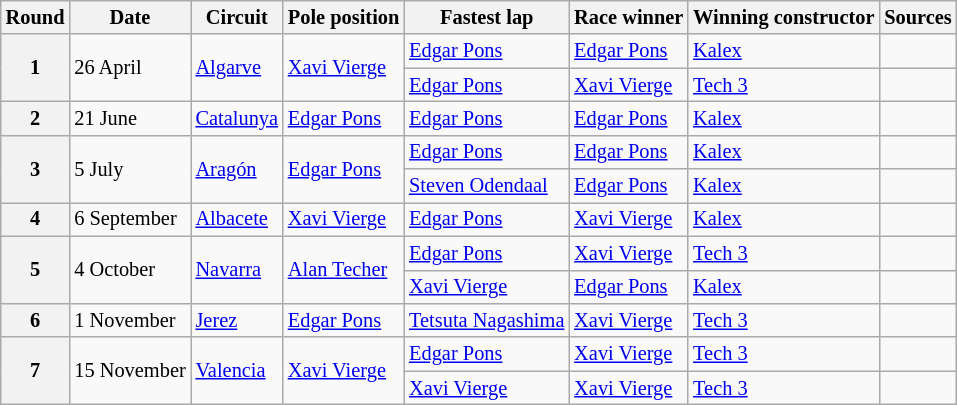<table class="wikitable" style="font-size: 85%">
<tr>
<th>Round</th>
<th>Date</th>
<th>Circuit</th>
<th>Pole position</th>
<th>Fastest lap</th>
<th>Race winner</th>
<th>Winning constructor</th>
<th>Sources</th>
</tr>
<tr>
<th rowspan="2">1</th>
<td rowspan="2">26 April</td>
<td rowspan="2"> <a href='#'>Algarve</a></td>
<td rowspan="2"> <a href='#'>Xavi Vierge</a></td>
<td> <a href='#'>Edgar Pons</a></td>
<td> <a href='#'>Edgar Pons</a></td>
<td> <a href='#'>Kalex</a></td>
<td align="center"></td>
</tr>
<tr>
<td> <a href='#'>Edgar Pons</a></td>
<td> <a href='#'>Xavi Vierge</a></td>
<td> <a href='#'>Tech 3</a></td>
<td align="center"></td>
</tr>
<tr>
<th>2</th>
<td>21 June</td>
<td> <a href='#'>Catalunya</a></td>
<td> <a href='#'>Edgar Pons</a></td>
<td> <a href='#'>Edgar Pons</a></td>
<td> <a href='#'>Edgar Pons</a></td>
<td> <a href='#'>Kalex</a></td>
<td align="center"></td>
</tr>
<tr>
<th rowspan="2">3</th>
<td rowspan="2">5 July</td>
<td rowspan="2"> <a href='#'>Aragón</a></td>
<td rowspan="2"> <a href='#'>Edgar Pons</a></td>
<td> <a href='#'>Edgar Pons</a></td>
<td> <a href='#'>Edgar Pons</a></td>
<td> <a href='#'>Kalex</a></td>
<td align="center"></td>
</tr>
<tr>
<td> <a href='#'>Steven Odendaal</a></td>
<td> <a href='#'>Edgar Pons</a></td>
<td> <a href='#'>Kalex</a></td>
<td align="center"></td>
</tr>
<tr>
<th>4</th>
<td>6 September</td>
<td> <a href='#'>Albacete</a></td>
<td> <a href='#'>Xavi Vierge</a></td>
<td> <a href='#'>Edgar Pons</a></td>
<td> <a href='#'>Xavi Vierge</a></td>
<td> <a href='#'>Kalex</a></td>
<td align="center"></td>
</tr>
<tr>
<th rowspan="2">5</th>
<td rowspan="2">4 October</td>
<td rowspan="2"> <a href='#'>Navarra</a></td>
<td rowspan="2"> <a href='#'>Alan Techer</a></td>
<td> <a href='#'>Edgar Pons</a></td>
<td> <a href='#'>Xavi Vierge</a></td>
<td> <a href='#'>Tech 3</a></td>
<td align="center"></td>
</tr>
<tr>
<td> <a href='#'>Xavi Vierge</a></td>
<td> <a href='#'>Edgar Pons</a></td>
<td> <a href='#'>Kalex</a></td>
<td align="center"></td>
</tr>
<tr>
<th>6</th>
<td>1 November</td>
<td> <a href='#'>Jerez</a></td>
<td> <a href='#'>Edgar Pons</a></td>
<td> <a href='#'>Tetsuta Nagashima</a></td>
<td> <a href='#'>Xavi Vierge</a></td>
<td> <a href='#'>Tech 3</a></td>
<td align="center"></td>
</tr>
<tr>
<th rowspan="2">7</th>
<td rowspan="2">15 November</td>
<td rowspan="2"> <a href='#'>Valencia</a></td>
<td rowspan="2"> <a href='#'>Xavi Vierge</a></td>
<td> <a href='#'>Edgar Pons</a></td>
<td> <a href='#'>Xavi Vierge</a></td>
<td> <a href='#'>Tech 3</a></td>
<td align="center"></td>
</tr>
<tr>
<td> <a href='#'>Xavi Vierge</a></td>
<td> <a href='#'>Xavi Vierge</a></td>
<td> <a href='#'>Tech 3</a></td>
<td align="center"></td>
</tr>
</table>
